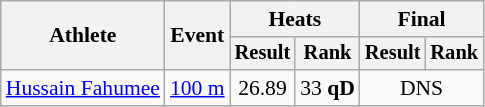<table class="wikitable" style="font-size:90%">
<tr>
<th rowspan=2>Athlete</th>
<th rowspan=2>Event</th>
<th colspan=2>Heats</th>
<th colspan=2>Final</th>
</tr>
<tr style="font-size:95%">
<th>Result</th>
<th>Rank</th>
<th>Result</th>
<th>Rank</th>
</tr>
<tr align=center>
<td align=left><a href='#'>Hussain Fahumee</a></td>
<td align=left><a href='#'>100 m</a></td>
<td>26.89</td>
<td>33 <strong>qD</strong></td>
<td colspan=2>DNS</td>
</tr>
</table>
